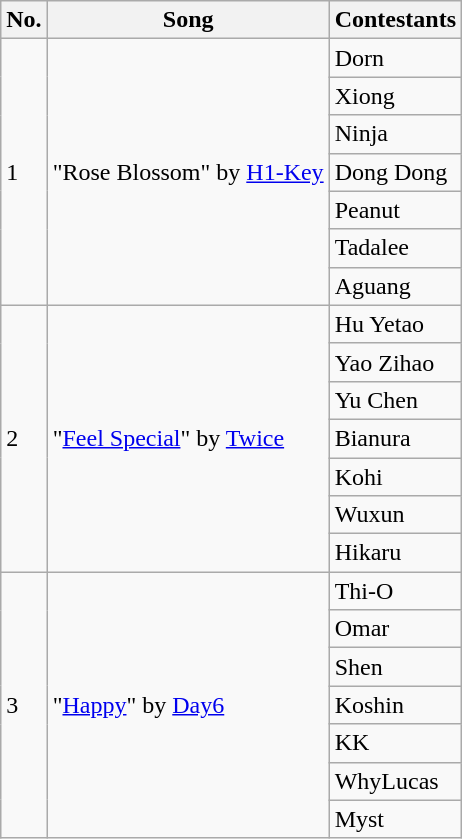<table class="wikitable">
<tr>
<th scope="row">No.</th>
<th scope="row">Song</th>
<th scope="row">Contestants</th>
</tr>
<tr>
<td rowspan="7">1</td>
<td rowspan="7">"Rose Blossom" by <a href='#'>H1-Key</a></td>
<td>Dorn</td>
</tr>
<tr>
<td>Xiong</td>
</tr>
<tr>
<td>Ninja</td>
</tr>
<tr>
<td>Dong Dong</td>
</tr>
<tr>
<td>Peanut</td>
</tr>
<tr>
<td>Tadalee</td>
</tr>
<tr>
<td>Aguang</td>
</tr>
<tr>
<td rowspan="7">2</td>
<td rowspan="7">"<a href='#'>Feel Special</a>" by <a href='#'>Twice</a></td>
<td>Hu Yetao</td>
</tr>
<tr>
<td>Yao Zihao</td>
</tr>
<tr>
<td>Yu Chen</td>
</tr>
<tr>
<td>Bianura</td>
</tr>
<tr>
<td>Kohi</td>
</tr>
<tr>
<td>Wuxun</td>
</tr>
<tr>
<td>Hikaru</td>
</tr>
<tr>
<td rowspan="7">3</td>
<td rowspan="7">"<a href='#'>Happy</a>" by <a href='#'>Day6</a></td>
<td>Thi-O</td>
</tr>
<tr>
<td>Omar</td>
</tr>
<tr>
<td>Shen</td>
</tr>
<tr>
<td>Koshin</td>
</tr>
<tr>
<td>KK</td>
</tr>
<tr>
<td>WhyLucas</td>
</tr>
<tr>
<td>Myst</td>
</tr>
</table>
